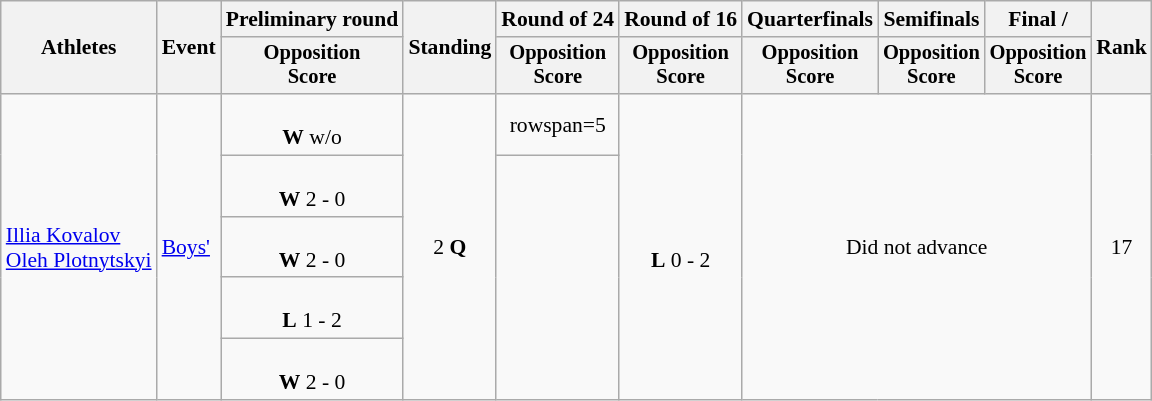<table class=wikitable style="font-size:90%">
<tr>
<th rowspan="2">Athletes</th>
<th rowspan="2">Event</th>
<th>Preliminary round</th>
<th rowspan="2">Standing</th>
<th>Round of 24</th>
<th>Round of 16</th>
<th>Quarterfinals</th>
<th>Semifinals</th>
<th>Final / </th>
<th rowspan=2>Rank</th>
</tr>
<tr style="font-size:95%">
<th>Opposition<br>Score</th>
<th>Opposition<br>Score</th>
<th>Opposition<br>Score</th>
<th>Opposition<br>Score</th>
<th>Opposition<br>Score</th>
<th>Opposition<br>Score</th>
</tr>
<tr align=center>
<td align=left rowspan=5><a href='#'>Illia Kovalov</a><br><a href='#'>Oleh Plotnytskyi</a></td>
<td align=left rowspan=5><a href='#'>Boys'</a></td>
<td><br><strong>W</strong> w/o</td>
<td rowspan=5>2 <strong>Q</strong></td>
<td>rowspan=5 </td>
<td rowspan=5><br><strong>L</strong> 0 - 2</td>
<td rowspan=5 colspan=3>Did not advance</td>
<td rowspan=5>17</td>
</tr>
<tr align=center>
<td><br><strong>W</strong> 2 - 0</td>
</tr>
<tr align=center>
<td><br><strong>W</strong> 2 - 0</td>
</tr>
<tr align=center>
<td><br><strong>L</strong> 1 - 2</td>
</tr>
<tr align=center>
<td><br><strong>W</strong> 2 - 0</td>
</tr>
</table>
